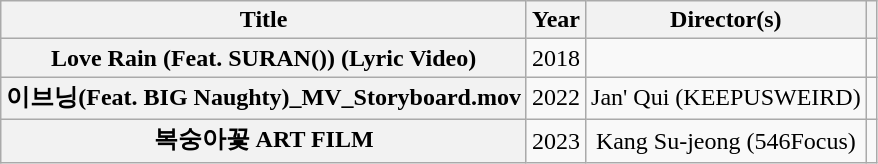<table class="wikitable plainrowheaders sortable" style="text-align:center">
<tr>
<th scope="col">Title</th>
<th scope="col">Year</th>
<th scope="col">Director(s)</th>
<th scope="col" class="unsortable"></th>
</tr>
<tr>
<th scope="row">Love Rain (Feat. SURAN()) (Lyric Video)</th>
<td>2018</td>
<td></td>
<td></td>
</tr>
<tr>
<th scope="row">이브닝(Feat. BIG Naughty)_MV_Storyboard.mov</th>
<td>2022</td>
<td>Jan' Qui (KEEPUSWEIRD)</td>
<td></td>
</tr>
<tr>
<th scope="row">복숭아꽃 ART FILM</th>
<td>2023</td>
<td>Kang Su-jeong (546Focus)</td>
<td></td>
</tr>
</table>
